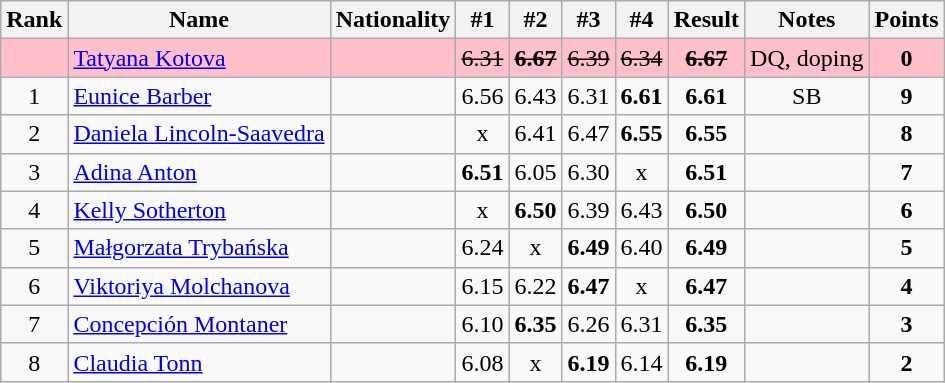<table class="wikitable sortable" style="text-align:center">
<tr>
<th>Rank</th>
<th>Name</th>
<th>Nationality</th>
<th>#1</th>
<th>#2</th>
<th>#3</th>
<th>#4</th>
<th>Result</th>
<th>Notes</th>
<th>Points</th>
</tr>
<tr bgcolor=pink>
<td></td>
<td align=left><a href='#'>Tatyana Kotova</a></td>
<td align=left></td>
<td><s>6.31</s></td>
<td><s><strong>6.67</strong></s></td>
<td><s>6.39</s></td>
<td><s>6.34</s></td>
<td><s><strong>6.67</strong></s></td>
<td>DQ, doping</td>
<td><strong>0</strong></td>
</tr>
<tr>
<td>1</td>
<td align=left><a href='#'>Eunice Barber</a></td>
<td align=left></td>
<td>6.56</td>
<td>6.43</td>
<td>6.31</td>
<td><strong>6.61</strong></td>
<td><strong>6.61</strong></td>
<td>SB</td>
<td><strong>9</strong></td>
</tr>
<tr>
<td>2</td>
<td align=left><a href='#'>Daniela Lincoln-Saavedra</a></td>
<td align=left></td>
<td>x</td>
<td>6.41</td>
<td>6.47</td>
<td><strong>6.55</strong></td>
<td><strong>6.55</strong></td>
<td></td>
<td><strong>8</strong></td>
</tr>
<tr>
<td>3</td>
<td align=left><a href='#'>Adina Anton</a></td>
<td align=left></td>
<td><strong>6.51</strong></td>
<td>6.05</td>
<td>6.30</td>
<td>x</td>
<td><strong>6.51</strong></td>
<td></td>
<td><strong>7</strong></td>
</tr>
<tr>
<td>4</td>
<td align=left><a href='#'>Kelly Sotherton</a></td>
<td align=left></td>
<td>x</td>
<td><strong>6.50</strong></td>
<td>6.39</td>
<td>6.43</td>
<td><strong>6.50</strong></td>
<td></td>
<td><strong>6</strong></td>
</tr>
<tr>
<td>5</td>
<td align=left><a href='#'>Małgorzata Trybańska</a></td>
<td align=left></td>
<td>6.24</td>
<td>x</td>
<td><strong>6.49</strong></td>
<td>6.40</td>
<td><strong>6.49</strong></td>
<td></td>
<td><strong>5</strong></td>
</tr>
<tr>
<td>6</td>
<td align=left><a href='#'>Viktoriya Molchanova</a></td>
<td align=left></td>
<td>6.15</td>
<td>6.22</td>
<td><strong>6.47</strong></td>
<td>x</td>
<td><strong>6.47</strong></td>
<td></td>
<td><strong>4</strong></td>
</tr>
<tr>
<td>7</td>
<td align=left><a href='#'>Concepción Montaner</a></td>
<td align=left></td>
<td>6.10</td>
<td><strong>6.35</strong></td>
<td>6.26</td>
<td>6.31</td>
<td><strong>6.35</strong></td>
<td></td>
<td><strong>3</strong></td>
</tr>
<tr>
<td>8</td>
<td align=left><a href='#'>Claudia Tonn</a></td>
<td align=left></td>
<td>6.08</td>
<td>x</td>
<td><strong>6.19</strong></td>
<td>6.14</td>
<td><strong>6.19</strong></td>
<td></td>
<td><strong>2</strong></td>
</tr>
</table>
